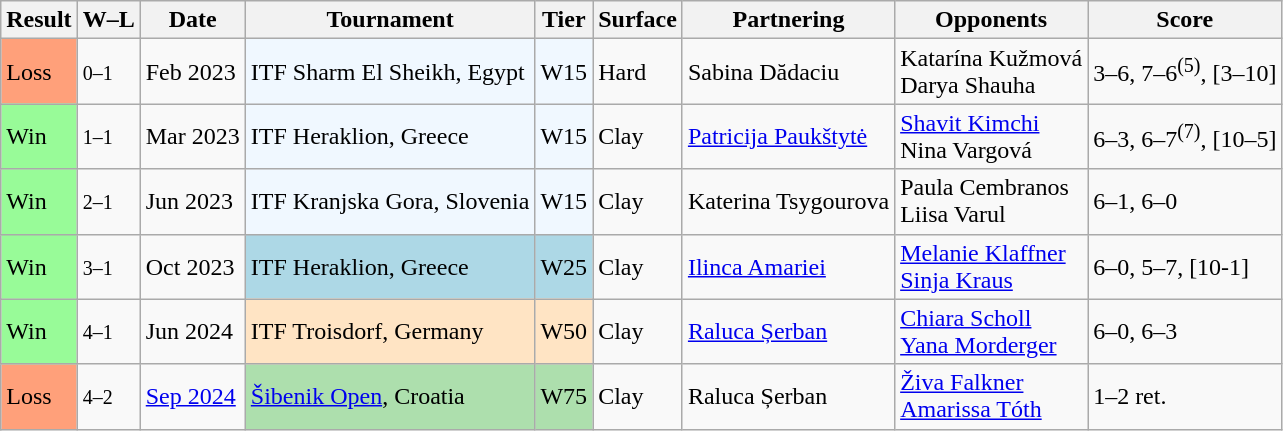<table class="sortable wikitable">
<tr>
<th>Result</th>
<th class="unsortable">W–L</th>
<th>Date</th>
<th>Tournament</th>
<th>Tier</th>
<th>Surface</th>
<th>Partnering</th>
<th>Opponents</th>
<th class="unsortable">Score</th>
</tr>
<tr>
<td style="background:#ffa07a;">Loss</td>
<td><small>0–1</small></td>
<td>Feb 2023</td>
<td style="background:#f0f8ff;">ITF Sharm El Sheikh, Egypt</td>
<td style="background:#f0f8ff;">W15</td>
<td>Hard</td>
<td> Sabina Dădaciu</td>
<td> Katarína Kužmová <br>  Darya Shauha</td>
<td>3–6, 7–6<sup>(5)</sup>, [3–10]</td>
</tr>
<tr>
<td style="background:#98fb98;">Win</td>
<td><small>1–1</small></td>
<td>Mar 2023</td>
<td style="background:#f0f8ff;">ITF Heraklion, Greece</td>
<td style="background:#f0f8ff;">W15</td>
<td>Clay</td>
<td> <a href='#'>Patricija Paukštytė</a></td>
<td> <a href='#'>Shavit Kimchi</a> <br>  Nina Vargová</td>
<td>6–3, 6–7<sup>(7)</sup>, [10–5]</td>
</tr>
<tr>
<td style="background:#98fb98;">Win</td>
<td><small>2–1</small></td>
<td>Jun 2023</td>
<td style="background:#f0f8ff;">ITF Kranjska Gora, Slovenia</td>
<td style="background:#f0f8ff;">W15</td>
<td>Clay</td>
<td> Katerina Tsygourova</td>
<td> Paula Cembranos <br>  Liisa Varul</td>
<td>6–1, 6–0</td>
</tr>
<tr>
<td bgcolor=98FB98>Win</td>
<td><small>3–1</small></td>
<td>Oct 2023</td>
<td style="background:lightblue;">ITF Heraklion, Greece</td>
<td style="background:lightblue;">W25</td>
<td>Clay</td>
<td> <a href='#'>Ilinca Amariei</a></td>
<td> <a href='#'>Melanie Klaffner</a> <br>  <a href='#'>Sinja Kraus</a></td>
<td>6–0, 5–7, [10-1]</td>
</tr>
<tr>
<td style="background:#98fb98;">Win</td>
<td><small>4–1</small></td>
<td>Jun 2024</td>
<td style="background:#ffe4c4;">ITF Troisdorf, Germany</td>
<td style="background:#ffe4c4;">W50</td>
<td>Clay</td>
<td> <a href='#'>Raluca Șerban</a></td>
<td> <a href='#'>Chiara Scholl</a> <br>  <a href='#'>Yana Morderger</a></td>
<td>6–0, 6–3</td>
</tr>
<tr>
<td bgcolor="FFA07A">Loss</td>
<td><small>4–2</small></td>
<td><a href='#'>Sep 2024</a></td>
<td style="background:#addfad;"><a href='#'>Šibenik Open</a>, Croatia</td>
<td style="background:#addfad;">W75</td>
<td>Clay</td>
<td> Raluca Șerban</td>
<td> <a href='#'>Živa Falkner</a> <br>  <a href='#'>Amarissa Tóth</a></td>
<td>1–2 ret.</td>
</tr>
</table>
